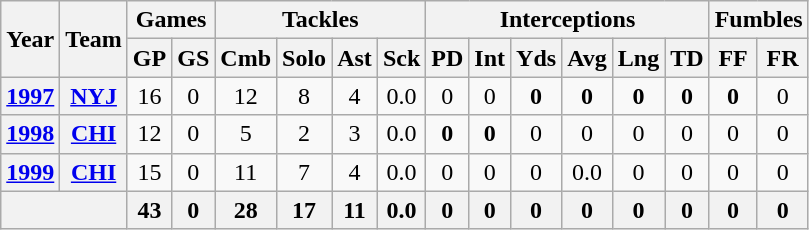<table class="wikitable" style="text-align:center;">
<tr>
<th rowspan="2">Year</th>
<th rowspan="2">Team</th>
<th colspan="2">Games</th>
<th colspan="4">Tackles</th>
<th colspan="6">Interceptions</th>
<th colspan="2">Fumbles</th>
</tr>
<tr>
<th>GP</th>
<th>GS</th>
<th>Cmb</th>
<th>Solo</th>
<th>Ast</th>
<th>Sck</th>
<th>PD</th>
<th>Int</th>
<th>Yds</th>
<th>Avg</th>
<th>Lng</th>
<th>TD</th>
<th>FF</th>
<th>FR</th>
</tr>
<tr>
<th><a href='#'>1997</a></th>
<th><a href='#'>NYJ</a></th>
<td>16</td>
<td>0</td>
<td>12</td>
<td>8</td>
<td>4</td>
<td>0.0</td>
<td>0</td>
<td>0</td>
<td><strong>0</strong></td>
<td><strong>0</strong></td>
<td><strong>0</strong></td>
<td><strong>0</strong></td>
<td><strong>0</strong></td>
<td>0</td>
</tr>
<tr>
<th><a href='#'>1998</a></th>
<th><a href='#'>CHI</a></th>
<td>12</td>
<td>0</td>
<td>5</td>
<td>2</td>
<td>3</td>
<td>0.0</td>
<td><strong>0</strong></td>
<td><strong>0</strong></td>
<td>0</td>
<td>0</td>
<td>0</td>
<td>0</td>
<td>0</td>
<td>0</td>
</tr>
<tr>
<th><a href='#'>1999</a></th>
<th><a href='#'>CHI</a></th>
<td>15</td>
<td>0</td>
<td>11</td>
<td>7</td>
<td>4</td>
<td>0.0</td>
<td>0</td>
<td>0</td>
<td>0</td>
<td>0.0</td>
<td>0</td>
<td>0</td>
<td>0</td>
<td>0</td>
</tr>
<tr>
<th colspan="2"></th>
<th>43</th>
<th>0</th>
<th>28</th>
<th>17</th>
<th>11</th>
<th>0.0</th>
<th>0</th>
<th>0</th>
<th>0</th>
<th>0</th>
<th>0</th>
<th>0</th>
<th>0</th>
<th>0</th>
</tr>
</table>
